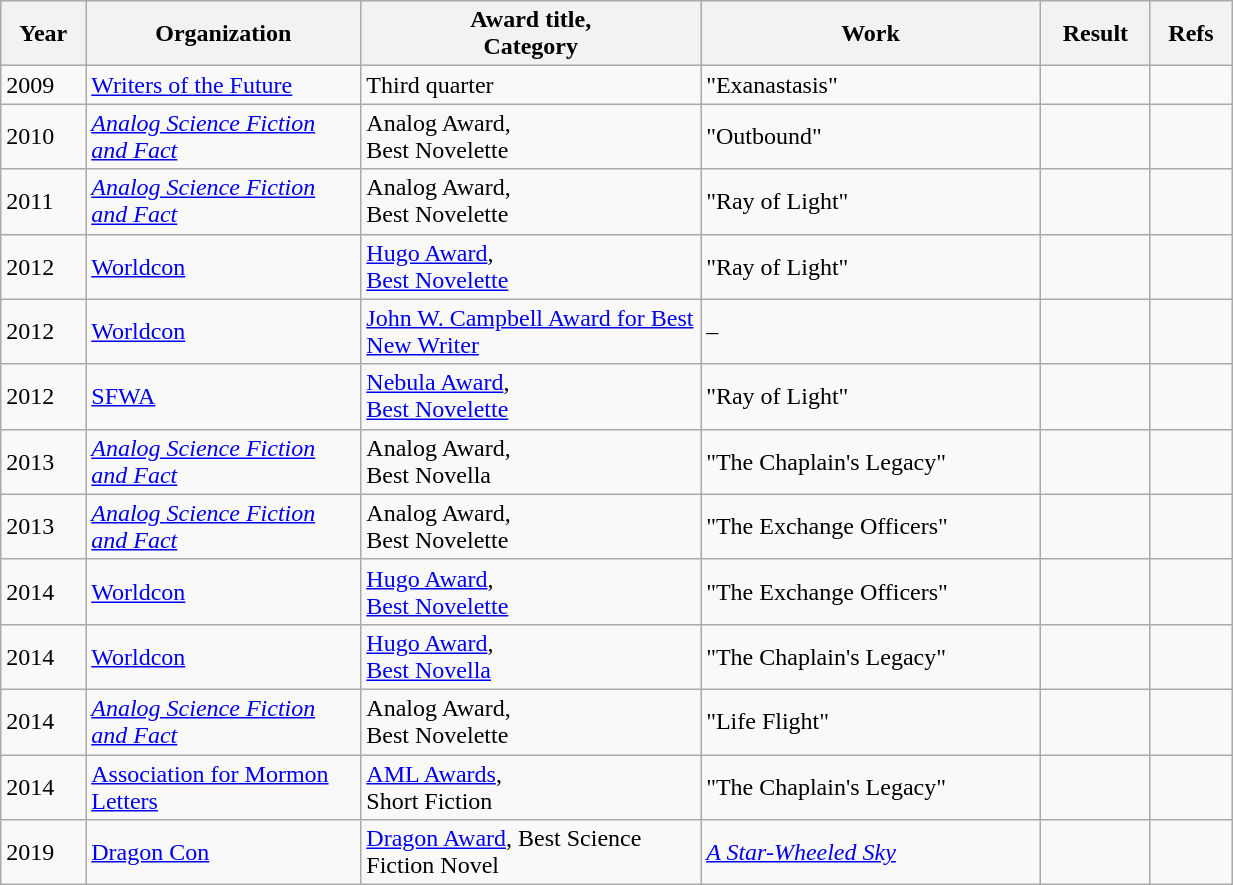<table class="wikitable" style="width:65%;" cellpadding="5">
<tr>
<th scope="col" style="width:30px;">Year</th>
<th scope="col" style="width:120px;">Organization</th>
<th scope="col" style="width:150px;">Award title,<br>Category</th>
<th scope="col" style="width:150px;">Work</th>
<th scope="col" style="width:10px;">Result</th>
<th scope="col" style="width:10px;">Refs<br></th>
</tr>
<tr>
<td>2009</td>
<td><a href='#'>Writers of the Future</a></td>
<td>Third quarter</td>
<td>"Exanastasis"</td>
<td></td>
<td></td>
</tr>
<tr>
<td>2010</td>
<td><em><a href='#'>Analog Science Fiction and Fact</a></em></td>
<td>Analog Award,<br> Best Novelette</td>
<td>"Outbound"</td>
<td></td>
<td></td>
</tr>
<tr>
<td>2011</td>
<td><em><a href='#'>Analog Science Fiction and Fact</a></em></td>
<td>Analog Award,<br> Best Novelette</td>
<td>"Ray of Light"</td>
<td></td>
<td></td>
</tr>
<tr>
<td>2012</td>
<td><a href='#'>Worldcon</a></td>
<td><a href='#'>Hugo Award</a>,<br><a href='#'>Best Novelette</a></td>
<td>"Ray of Light"</td>
<td></td>
<td></td>
</tr>
<tr>
<td>2012</td>
<td><a href='#'>Worldcon</a></td>
<td><a href='#'>John W. Campbell Award for Best New Writer</a></td>
<td>–</td>
<td></td>
<td></td>
</tr>
<tr>
<td>2012</td>
<td><a href='#'>SFWA</a></td>
<td><a href='#'>Nebula Award</a>,<br><a href='#'>Best Novelette</a></td>
<td>"Ray of Light"</td>
<td></td>
<td></td>
</tr>
<tr>
<td>2013</td>
<td><em><a href='#'>Analog Science Fiction and Fact</a></em></td>
<td>Analog Award,<br> Best Novella</td>
<td>"The Chaplain's Legacy"</td>
<td></td>
<td></td>
</tr>
<tr>
<td>2013</td>
<td><em><a href='#'>Analog Science Fiction and Fact</a></em></td>
<td>Analog Award,<br> Best Novelette</td>
<td>"The Exchange Officers"</td>
<td></td>
<td></td>
</tr>
<tr>
<td>2014</td>
<td><a href='#'>Worldcon</a></td>
<td><a href='#'>Hugo Award</a>,<br><a href='#'>Best Novelette</a></td>
<td>"The Exchange Officers"</td>
<td></td>
<td></td>
</tr>
<tr>
<td>2014</td>
<td><a href='#'>Worldcon</a></td>
<td><a href='#'>Hugo Award</a>,<br><a href='#'>Best Novella</a></td>
<td>"The Chaplain's Legacy"</td>
<td></td>
<td></td>
</tr>
<tr>
<td>2014</td>
<td><em><a href='#'>Analog Science Fiction and Fact</a></em></td>
<td>Analog Award,<br> Best Novelette</td>
<td>"Life Flight"</td>
<td></td>
<td></td>
</tr>
<tr>
<td>2014</td>
<td><a href='#'>Association for Mormon Letters</a></td>
<td><a href='#'>AML Awards</a>,<br>Short Fiction</td>
<td>"The Chaplain's Legacy"</td>
<td></td>
<td></td>
</tr>
<tr>
<td>2019</td>
<td><a href='#'>Dragon Con</a></td>
<td><a href='#'>Dragon Award</a>, Best Science Fiction Novel</td>
<td><em><a href='#'>A Star-Wheeled Sky</a></em></td>
<td></td>
<td></td>
</tr>
</table>
